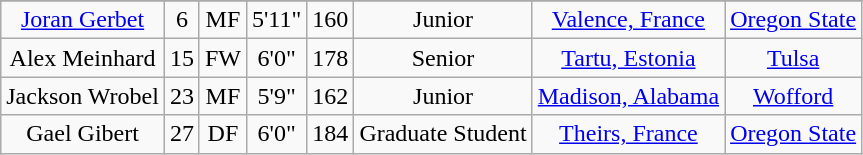<table class="wikitable sortable" border="1" style="text-align: center;">
<tr align=center>
</tr>
<tr>
<td><a href='#'>Joran Gerbet</a></td>
<td>6</td>
<td>MF</td>
<td>5'11"</td>
<td>160</td>
<td>Junior</td>
<td><a href='#'>Valence, France</a></td>
<td><a href='#'>Oregon State</a></td>
</tr>
<tr>
<td>Alex Meinhard</td>
<td>15</td>
<td>FW</td>
<td>6'0"</td>
<td>178</td>
<td>Senior</td>
<td><a href='#'>Tartu, Estonia</a></td>
<td><a href='#'>Tulsa</a></td>
</tr>
<tr>
<td>Jackson Wrobel</td>
<td>23</td>
<td>MF</td>
<td>5'9"</td>
<td>162</td>
<td>Junior</td>
<td><a href='#'>Madison, Alabama</a></td>
<td><a href='#'>Wofford</a></td>
</tr>
<tr>
<td>Gael Gibert</td>
<td>27</td>
<td>DF</td>
<td>6'0"</td>
<td>184</td>
<td>Graduate Student</td>
<td><a href='#'>Theirs, France</a></td>
<td><a href='#'>Oregon State</a></td>
</tr>
</table>
